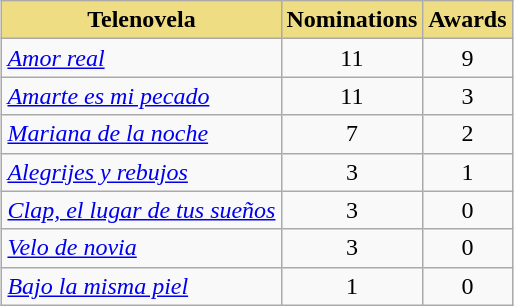<table class="wikitable sortable" style="margin:1em auto;">
<tr>
<th style="background-color:#EEDD82;">Telenovela</th>
<th style="background-color:#EEDD82;">Nominations</th>
<th style="background-color:#EEDD82;">Awards</th>
</tr>
<tr>
<td><em><a href='#'>Amor real</a></em></td>
<td style="text-align:center;">11</td>
<td style="text-align:center;">9</td>
</tr>
<tr>
<td><em><a href='#'>Amarte es mi pecado</a></em></td>
<td style="text-align:center;">11</td>
<td style="text-align:center;">3</td>
</tr>
<tr>
<td><em><a href='#'>Mariana de la noche</a></em></td>
<td style="text-align:center;">7</td>
<td style="text-align:center;">2</td>
</tr>
<tr>
<td><em><a href='#'>Alegrijes y rebujos</a></em></td>
<td style="text-align:center;">3</td>
<td style="text-align:center;">1</td>
</tr>
<tr>
<td><em><a href='#'>Clap, el lugar de tus sueños</a></em></td>
<td style="text-align:center;">3</td>
<td style="text-align:center;">0</td>
</tr>
<tr>
<td><em><a href='#'>Velo de novia</a></em></td>
<td style="text-align:center;">3</td>
<td style="text-align:center;">0</td>
</tr>
<tr>
<td><em><a href='#'>Bajo la misma piel</a></em></td>
<td style="text-align:center;">1</td>
<td style="text-align:center;">0</td>
</tr>
</table>
